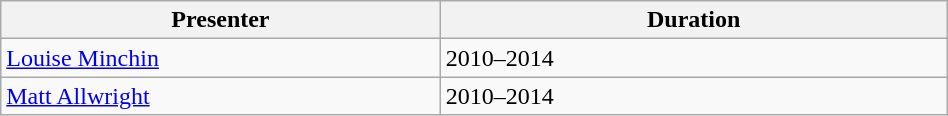<table class="wikitable" style="width:50%;">
<tr>
<th style="width:155px;" scope="col">Presenter</th>
<th style="width:180px;">Duration</th>
</tr>
<tr>
<td><a href='#'>Louise Minchin</a></td>
<td>2010–2014</td>
</tr>
<tr>
<td><a href='#'>Matt Allwright</a></td>
<td>2010–2014</td>
</tr>
</table>
